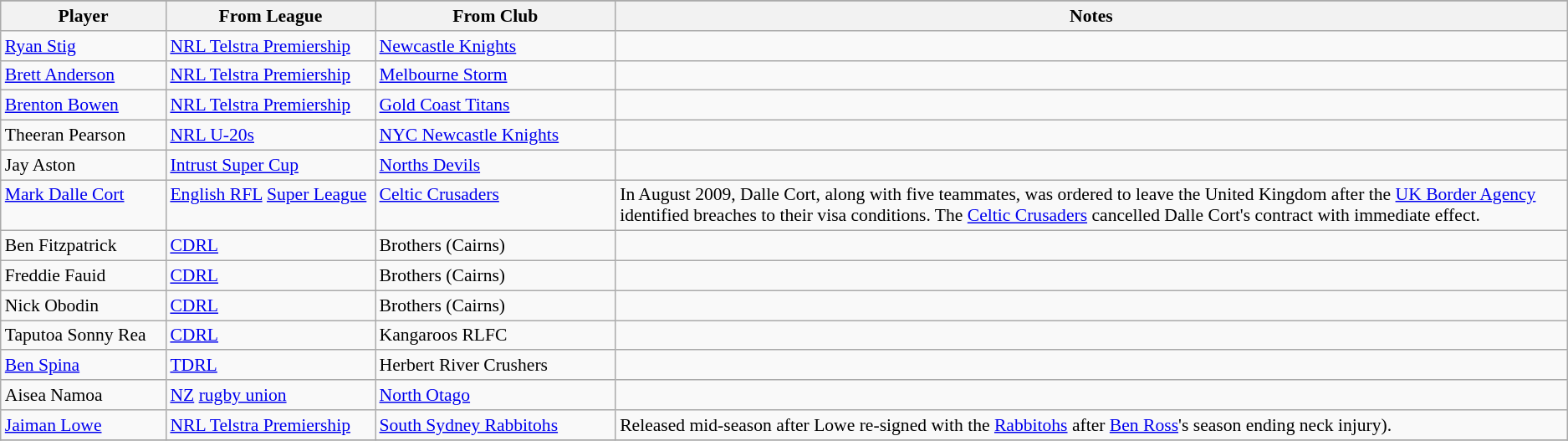<table class="wikitable" style="font-size:90%">
<tr style="vertical-align: top;">
</tr>
<tr bgcolor="#efefef">
<th width="125 ">Player</th>
<th width="160 ">From League</th>
<th width="185 ">From Club</th>
<th width=" ">Notes</th>
</tr>
<tr>
<td><a href='#'>Ryan Stig</a></td>
<td><a href='#'>NRL Telstra Premiership</a></td>
<td> <a href='#'>Newcastle Knights</a></td>
<td></td>
</tr>
<tr>
<td><a href='#'>Brett Anderson</a></td>
<td><a href='#'>NRL Telstra Premiership</a></td>
<td> <a href='#'>Melbourne Storm</a></td>
<td></td>
</tr>
<tr>
<td><a href='#'>Brenton Bowen</a></td>
<td><a href='#'>NRL Telstra Premiership</a></td>
<td> <a href='#'>Gold Coast Titans</a></td>
<td></td>
</tr>
<tr>
<td>Theeran Pearson</td>
<td><a href='#'>NRL U-20s</a></td>
<td> <a href='#'>NYC Newcastle Knights</a></td>
<td></td>
</tr>
<tr>
<td>Jay Aston</td>
<td><a href='#'>Intrust Super Cup</a></td>
<td> <a href='#'>Norths Devils</a></td>
<td></td>
</tr>
<tr style="vertical-align: top;">
<td><a href='#'>Mark Dalle Cort</a></td>
<td><a href='#'>English RFL</a> <a href='#'>Super League</a></td>
<td> <a href='#'>Celtic Crusaders</a></td>
<td>In August 2009, Dalle Cort, along with five teammates, was ordered to leave the United Kingdom after the <a href='#'>UK Border Agency</a> identified breaches to their visa conditions. The <a href='#'>Celtic Crusaders</a> cancelled Dalle Cort's contract with immediate effect.</td>
</tr>
<tr>
<td>Ben Fitzpatrick</td>
<td><a href='#'>CDRL</a></td>
<td> Brothers (Cairns)</td>
<td></td>
</tr>
<tr>
<td>Freddie Fauid</td>
<td><a href='#'>CDRL</a></td>
<td> Brothers (Cairns)</td>
<td></td>
</tr>
<tr>
<td>Nick Obodin</td>
<td><a href='#'>CDRL</a></td>
<td> Brothers (Cairns)</td>
<td></td>
</tr>
<tr>
<td>Taputoa Sonny Rea</td>
<td><a href='#'>CDRL</a></td>
<td> Kangaroos RLFC</td>
<td></td>
</tr>
<tr>
<td><a href='#'>Ben Spina</a></td>
<td><a href='#'>TDRL</a></td>
<td> Herbert River Crushers</td>
<td></td>
</tr>
<tr>
<td>Aisea Namoa</td>
<td><a href='#'>NZ</a> <a href='#'>rugby union</a></td>
<td> <a href='#'>North Otago</a></td>
</tr>
<tr style="vertical-align: top;">
<td><a href='#'>Jaiman Lowe</a></td>
<td><a href='#'>NRL Telstra Premiership</a></td>
<td> <a href='#'>South Sydney Rabbitohs</a></td>
<td>Released mid-season after Lowe re-signed with the <a href='#'>Rabbitohs</a> after <a href='#'>Ben Ross</a>'s season ending neck injury).</td>
</tr>
<tr>
</tr>
</table>
